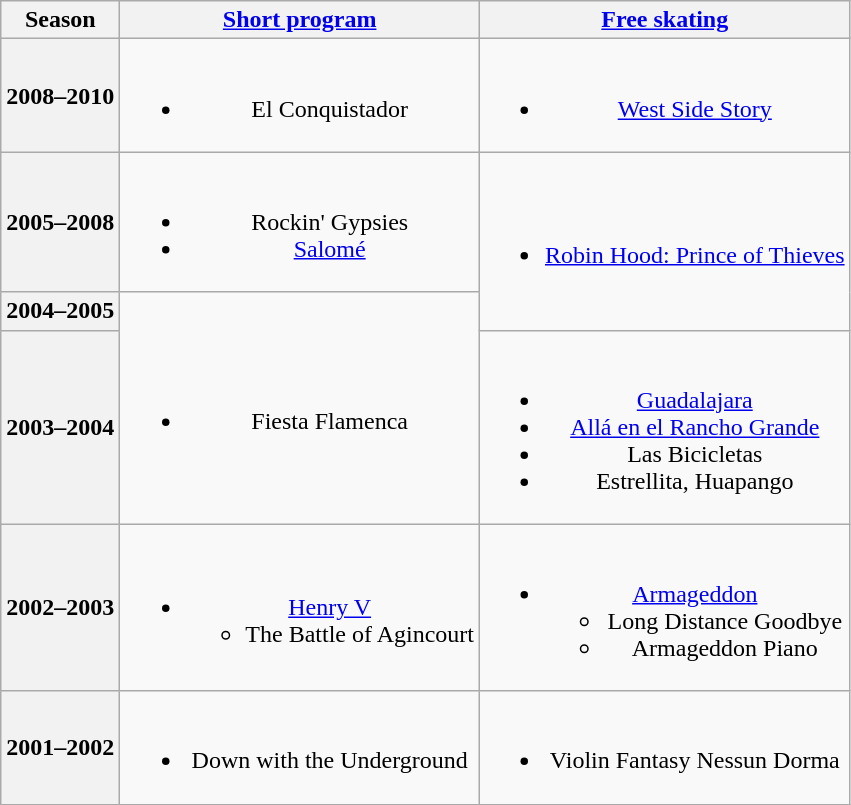<table class=wikitable style=text-align:center>
<tr>
<th>Season</th>
<th><a href='#'>Short program</a></th>
<th><a href='#'>Free skating</a></th>
</tr>
<tr>
<th>2008–2010 <br> </th>
<td><br><ul><li>El Conquistador <br></li></ul></td>
<td><br><ul><li><a href='#'>West Side Story</a> <br></li></ul></td>
</tr>
<tr>
<th>2005–2008 <br> </th>
<td><br><ul><li>Rockin' Gypsies <br></li><li><a href='#'>Salomé</a> <br></li></ul></td>
<td rowspan=2><br><ul><li><a href='#'>Robin Hood: Prince of Thieves</a> <br></li></ul></td>
</tr>
<tr>
<th>2004–2005 <br> </th>
<td rowspan=2><br><ul><li>Fiesta Flamenca <br></li></ul></td>
</tr>
<tr>
<th>2003–2004 <br> </th>
<td><br><ul><li><a href='#'>Guadalajara</a></li><li><a href='#'>Allá en el Rancho Grande</a></li><li>Las Bicicletas</li><li>Estrellita, Huapango</li></ul></td>
</tr>
<tr>
<th>2002–2003 <br> </th>
<td><br><ul><li><a href='#'>Henry V</a> <br><ul><li>The Battle of Agincourt</li></ul></li></ul></td>
<td><br><ul><li><a href='#'>Armageddon</a> <br><ul><li>Long Distance Goodbye</li><li>Armageddon Piano</li></ul></li></ul></td>
</tr>
<tr>
<th>2001–2002 <br> </th>
<td><br><ul><li>Down with the Underground <br></li></ul></td>
<td><br><ul><li>Violin Fantasy Nessun Dorma <br></li></ul></td>
</tr>
</table>
